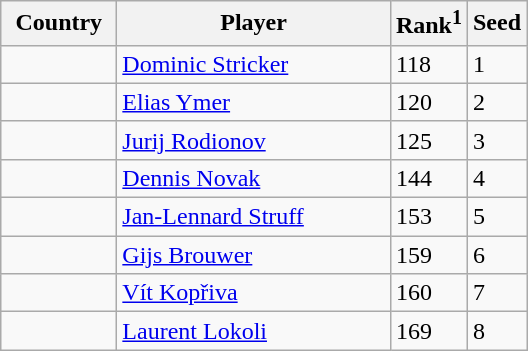<table class="sortable wikitable">
<tr>
<th width="70">Country</th>
<th width="175">Player</th>
<th>Rank<sup>1</sup></th>
<th>Seed</th>
</tr>
<tr>
<td></td>
<td><a href='#'>Dominic Stricker</a></td>
<td>118</td>
<td>1</td>
</tr>
<tr>
<td></td>
<td><a href='#'>Elias Ymer</a></td>
<td>120</td>
<td>2</td>
</tr>
<tr>
<td></td>
<td><a href='#'>Jurij Rodionov</a></td>
<td>125</td>
<td>3</td>
</tr>
<tr>
<td></td>
<td><a href='#'>Dennis Novak</a></td>
<td>144</td>
<td>4</td>
</tr>
<tr>
<td></td>
<td><a href='#'>Jan-Lennard Struff</a></td>
<td>153</td>
<td>5</td>
</tr>
<tr>
<td></td>
<td><a href='#'>Gijs Brouwer</a></td>
<td>159</td>
<td>6</td>
</tr>
<tr>
<td></td>
<td><a href='#'>Vít Kopřiva</a></td>
<td>160</td>
<td>7</td>
</tr>
<tr>
<td></td>
<td><a href='#'>Laurent Lokoli</a></td>
<td>169</td>
<td>8</td>
</tr>
</table>
